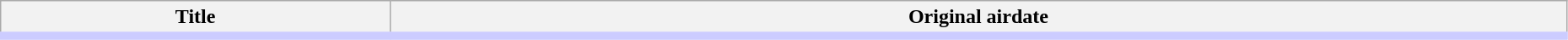<table class ="wikitable plainrowheaders" width="98%" #FFFFFF">
<tr style="border-bottom:6px solid #CCCCFF">
<th>Title</th>
<th>Original airdate</th>
</tr>
<tr style="border-bottom:6px solid #CCCCFF">
</tr>
</table>
